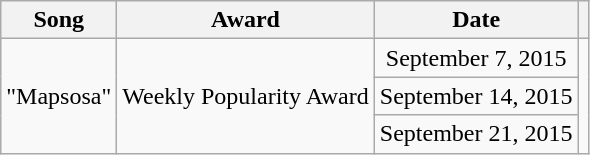<table class="wikitable" style="table-layout: fixed; margin-right:0; text-align:center">
<tr>
<th>Song</th>
<th>Award</th>
<th>Date</th>
<th></th>
</tr>
<tr>
<td rowspan="3" align="center">"Mapsosa"</td>
<td rowspan="3" align="center">Weekly Popularity Award</td>
<td align="center">September 7, 2015</td>
<td rowspan="3" align="center"></td>
</tr>
<tr>
<td align="center">September 14, 2015</td>
</tr>
<tr>
<td align="center">September 21, 2015</td>
</tr>
</table>
